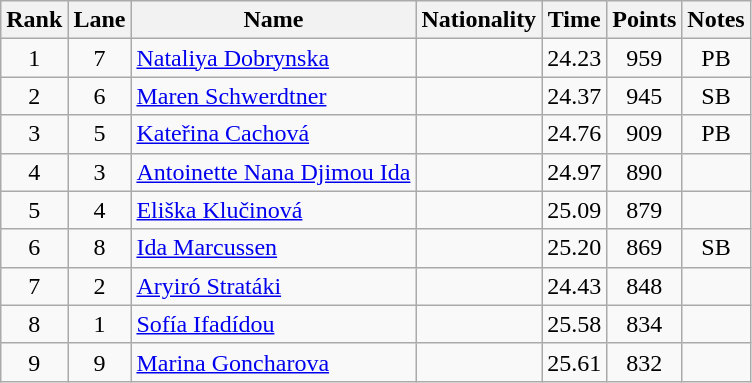<table class="wikitable sortable" style="text-align:center">
<tr>
<th>Rank</th>
<th>Lane</th>
<th>Name</th>
<th>Nationality</th>
<th>Time</th>
<th>Points</th>
<th>Notes</th>
</tr>
<tr>
<td>1</td>
<td>7</td>
<td align="left"><a href='#'>Nataliya Dobrynska</a></td>
<td align=left></td>
<td>24.23</td>
<td>959</td>
<td>PB</td>
</tr>
<tr>
<td>2</td>
<td>6</td>
<td align="left"><a href='#'>Maren Schwerdtner</a></td>
<td align=left></td>
<td>24.37</td>
<td>945</td>
<td>SB</td>
</tr>
<tr>
<td>3</td>
<td>5</td>
<td align="left"><a href='#'>Kateřina Cachová</a></td>
<td align=left></td>
<td>24.76</td>
<td>909</td>
<td>PB</td>
</tr>
<tr>
<td>4</td>
<td>3</td>
<td align="left"><a href='#'>Antoinette Nana Djimou Ida</a></td>
<td align=left></td>
<td>24.97</td>
<td>890</td>
<td></td>
</tr>
<tr>
<td>5</td>
<td>4</td>
<td align="left"><a href='#'>Eliška Klučinová</a></td>
<td align=left></td>
<td>25.09</td>
<td>879</td>
<td></td>
</tr>
<tr>
<td>6</td>
<td>8</td>
<td align="left"><a href='#'>Ida Marcussen</a></td>
<td align=left></td>
<td>25.20</td>
<td>869</td>
<td>SB</td>
</tr>
<tr>
<td>7</td>
<td>2</td>
<td align="left"><a href='#'>Aryiró Stratáki</a></td>
<td align=left></td>
<td>24.43</td>
<td>848</td>
<td></td>
</tr>
<tr>
<td>8</td>
<td>1</td>
<td align="left"><a href='#'>Sofía Ifadídou</a></td>
<td align=left></td>
<td>25.58</td>
<td>834</td>
<td></td>
</tr>
<tr>
<td>9</td>
<td>9</td>
<td align="left"><a href='#'>Marina Goncharova</a></td>
<td align=left></td>
<td>25.61</td>
<td>832</td>
<td></td>
</tr>
</table>
